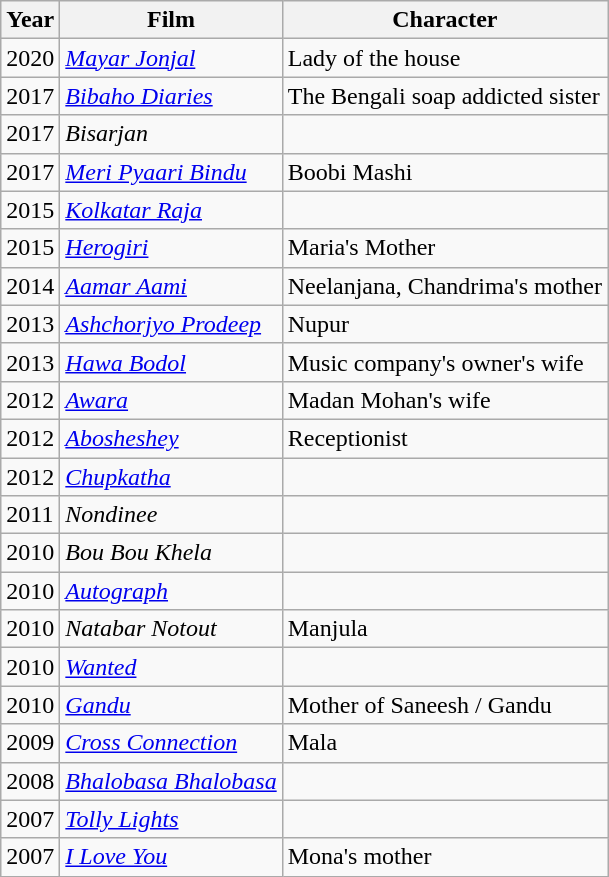<table class="wikitable sortable">
<tr>
<th>Year</th>
<th>Film</th>
<th>Character</th>
</tr>
<tr>
<td>2020</td>
<td><em><a href='#'>Mayar Jonjal</a></em></td>
<td>Lady of the house</td>
</tr>
<tr>
<td>2017</td>
<td><em><a href='#'>Bibaho Diaries</a></em></td>
<td>The Bengali soap addicted sister</td>
</tr>
<tr>
<td>2017</td>
<td><em>Bisarjan</em></td>
</tr>
<tr>
<td>2017</td>
<td><em><a href='#'>Meri Pyaari Bindu</a></em></td>
<td>Boobi Mashi</td>
</tr>
<tr>
<td>2015</td>
<td><em><a href='#'>Kolkatar Raja</a></em></td>
</tr>
<tr>
<td>2015</td>
<td><em><a href='#'>Herogiri</a></em></td>
<td>Maria's Mother</td>
</tr>
<tr>
<td>2014</td>
<td><em><a href='#'>Aamar Aami</a></em></td>
<td>Neelanjana, Chandrima's mother</td>
</tr>
<tr>
<td>2013</td>
<td><em><a href='#'>Ashchorjyo Prodeep</a></em></td>
<td>Nupur</td>
</tr>
<tr>
<td>2013</td>
<td><em><a href='#'>Hawa Bodol</a></em></td>
<td>Music company's owner's wife</td>
</tr>
<tr>
<td>2012</td>
<td><a href='#'><em>Awara</em></a></td>
<td>Madan Mohan's wife</td>
</tr>
<tr>
<td>2012</td>
<td><em><a href='#'>Abosheshey</a></em></td>
<td>Receptionist</td>
</tr>
<tr>
<td>2012</td>
<td><em><a href='#'>Chupkatha</a></em></td>
<td></td>
</tr>
<tr>
<td>2011</td>
<td><em>Nondinee</em></td>
<td></td>
</tr>
<tr>
<td>2010</td>
<td><em>Bou Bou Khela</em></td>
<td></td>
</tr>
<tr>
<td>2010</td>
<td><a href='#'><em>Autograph</em></a></td>
<td></td>
</tr>
<tr>
<td>2010</td>
<td><em>Natabar Notout</em></td>
<td>Manjula</td>
</tr>
<tr>
<td>2010</td>
<td><a href='#'><em>Wanted</em></a></td>
<td></td>
</tr>
<tr>
<td>2010</td>
<td><a href='#'><em>Gandu</em></a></td>
<td>Mother of Saneesh / Gandu</td>
</tr>
<tr>
<td>2009</td>
<td><em><a href='#'>Cross Connection</a></em></td>
<td>Mala</td>
</tr>
<tr>
<td>2008</td>
<td><a href='#'><em>Bhalobasa Bhalobasa</em></a></td>
<td></td>
</tr>
<tr>
<td>2007</td>
<td><em><a href='#'>Tolly Lights</a></em></td>
<td></td>
</tr>
<tr>
<td>2007</td>
<td><a href='#'><em>I Love You</em></a></td>
<td>Mona's mother</td>
</tr>
</table>
